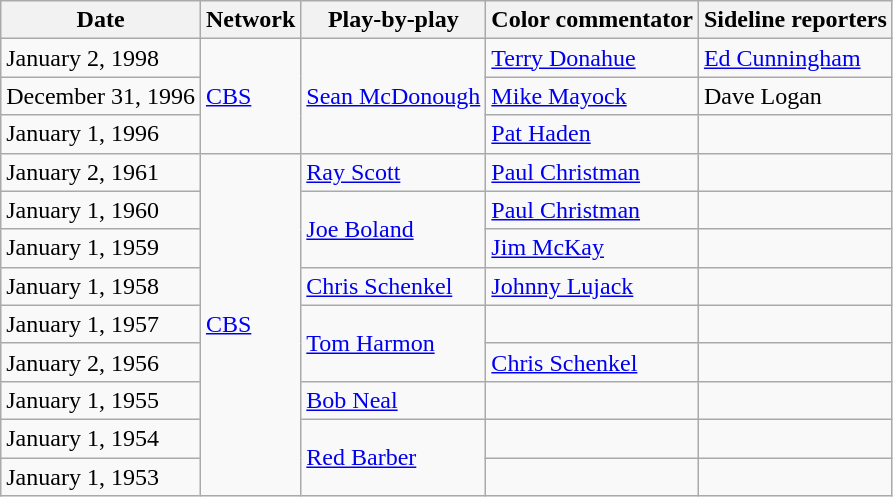<table class="wikitable">
<tr>
<th>Date</th>
<th>Network</th>
<th>Play-by-play</th>
<th>Color commentator</th>
<th>Sideline reporters</th>
</tr>
<tr>
<td>January 2, 1998</td>
<td rowspan=3><a href='#'>CBS</a></td>
<td rowspan=3><a href='#'>Sean McDonough</a></td>
<td><a href='#'>Terry Donahue</a></td>
<td><a href='#'>Ed Cunningham</a></td>
</tr>
<tr>
<td>December 31, 1996</td>
<td><a href='#'>Mike Mayock</a></td>
<td>Dave Logan</td>
</tr>
<tr>
<td>January 1, 1996</td>
<td><a href='#'>Pat Haden</a></td>
<td></td>
</tr>
<tr>
<td>January 2, 1961</td>
<td rowspan=9><a href='#'>CBS</a></td>
<td><a href='#'>Ray Scott</a></td>
<td><a href='#'>Paul Christman</a></td>
<td></td>
</tr>
<tr>
<td>January 1, 1960</td>
<td rowspan=2><a href='#'>Joe Boland</a></td>
<td><a href='#'>Paul Christman</a></td>
<td></td>
</tr>
<tr>
<td>January 1, 1959</td>
<td><a href='#'>Jim McKay</a></td>
<td></td>
</tr>
<tr>
<td>January 1, 1958</td>
<td><a href='#'>Chris Schenkel</a></td>
<td><a href='#'>Johnny Lujack</a></td>
<td></td>
</tr>
<tr>
<td>January 1, 1957</td>
<td rowspan=2><a href='#'>Tom Harmon</a></td>
<td></td>
<td></td>
</tr>
<tr>
<td>January 2, 1956</td>
<td><a href='#'>Chris Schenkel</a></td>
<td></td>
</tr>
<tr>
<td>January 1, 1955</td>
<td><a href='#'>Bob Neal</a></td>
<td></td>
<td></td>
</tr>
<tr>
<td>January 1, 1954</td>
<td rowspan=2><a href='#'>Red Barber</a></td>
<td></td>
<td></td>
</tr>
<tr>
<td>January 1, 1953</td>
<td></td>
<td></td>
</tr>
</table>
